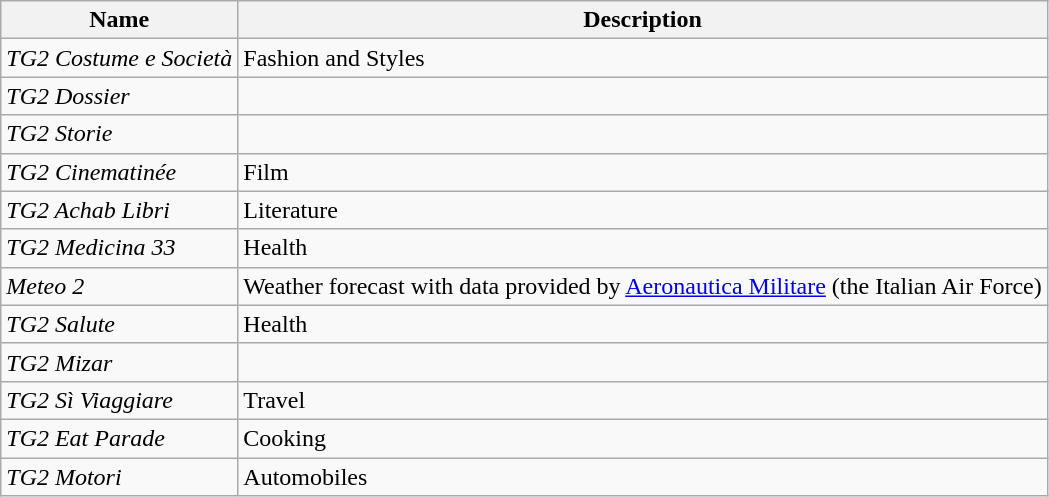<table class="wikitable">
<tr class="#A00000">
<th>Name</th>
<th>Description</th>
</tr>
<tr ---->
<td rowspan="1" valign="top"><em>TG2 Costume e Società</em></td>
<td valign="top">Fashion and Styles</td>
</tr>
<tr ---->
<td rowspan="1" valign="top"><em>TG2 Dossier</em></td>
<td valign="top"></td>
</tr>
<tr ---->
<td rowspan="1" valign="top"><em>TG2 Storie</em></td>
<td valign="top"></td>
</tr>
<tr ---->
<td rowspan="1" valign="top"><em>TG2 Cinematinée</em></td>
<td valign="top">Film</td>
</tr>
<tr ---->
<td rowspan="1" valign="top"><em>TG2 Achab Libri</em></td>
<td valign="top">Literature</td>
</tr>
<tr ---->
<td rowspan="1" valign="top"><em>TG2 Medicina 33</em></td>
<td valign="top">Health</td>
</tr>
<tr ---->
<td rowspan="1" valign="top"><em>Meteo 2</em></td>
<td valign="top">Weather forecast with data provided by <a href='#'>Aeronautica Militare</a> (the Italian Air Force)</td>
</tr>
<tr ---->
<td rowspan="1" valign="top"><em>TG2 Salute</em></td>
<td valign="top">Health</td>
</tr>
<tr ---->
<td rowspan="1" valign="top"><em>TG2 Mizar</em></td>
<td valign="top"></td>
</tr>
<tr ---->
<td rowspan="1" valign="top"><em>TG2 Sì Viaggiare</em></td>
<td valign="top">Travel</td>
</tr>
<tr ---->
<td rowspan="1" valign="top"><em>TG2 Eat Parade</em></td>
<td valign="top">Cooking</td>
</tr>
<tr ---->
<td rowspan="1" valign="top"><em>TG2 Motori</em></td>
<td valign="top">Automobiles</td>
</tr>
</table>
